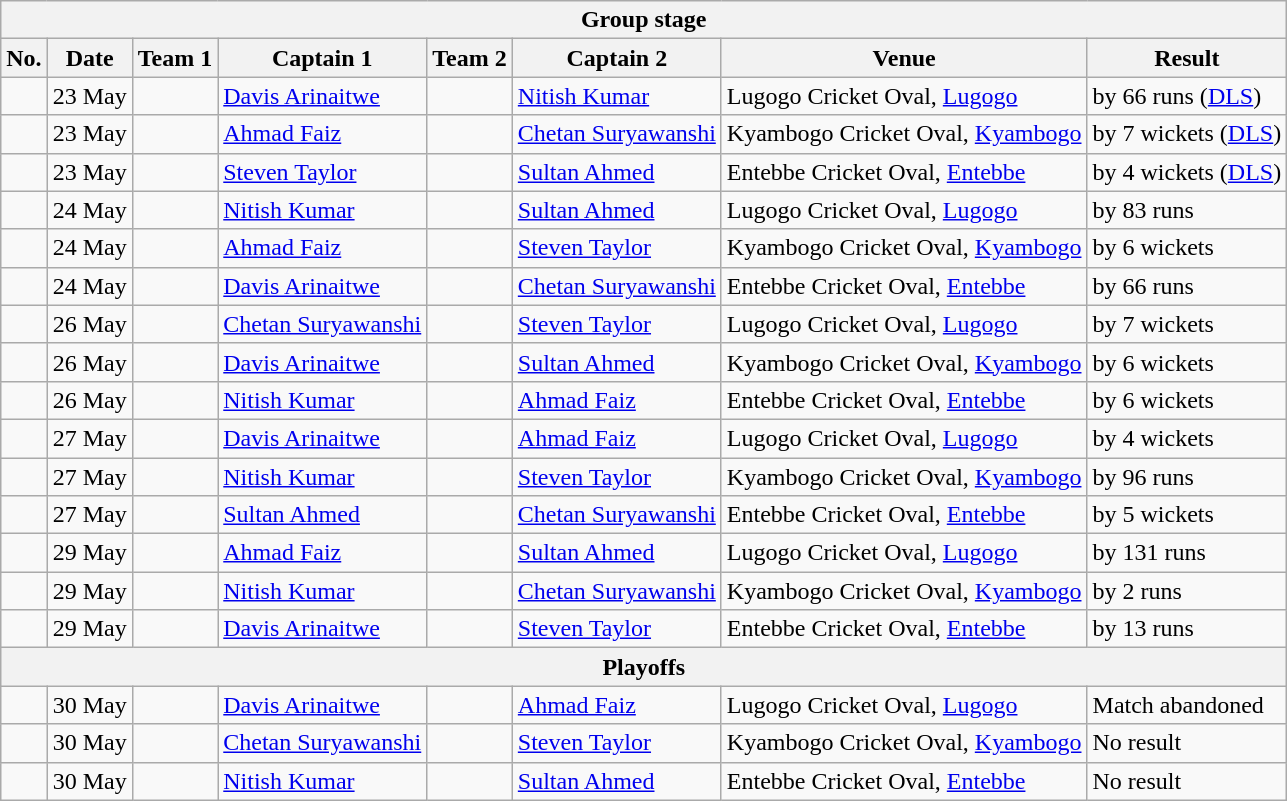<table class="wikitable">
<tr>
<th colspan="8">Group stage</th>
</tr>
<tr>
<th>No.</th>
<th>Date</th>
<th>Team 1</th>
<th>Captain 1</th>
<th>Team 2</th>
<th>Captain 2</th>
<th>Venue</th>
<th>Result</th>
</tr>
<tr>
<td></td>
<td>23 May</td>
<td></td>
<td><a href='#'>Davis Arinaitwe</a></td>
<td></td>
<td><a href='#'>Nitish Kumar</a></td>
<td>Lugogo Cricket Oval, <a href='#'>Lugogo</a></td>
<td> by 66 runs (<a href='#'>DLS</a>)</td>
</tr>
<tr>
<td></td>
<td>23 May</td>
<td></td>
<td><a href='#'>Ahmad Faiz</a></td>
<td></td>
<td><a href='#'>Chetan Suryawanshi</a></td>
<td>Kyambogo Cricket Oval, <a href='#'>Kyambogo</a></td>
<td> by 7 wickets (<a href='#'>DLS</a>)</td>
</tr>
<tr>
<td></td>
<td>23 May</td>
<td></td>
<td><a href='#'>Steven Taylor</a></td>
<td></td>
<td><a href='#'>Sultan Ahmed</a></td>
<td>Entebbe Cricket Oval, <a href='#'>Entebbe</a></td>
<td> by 4 wickets (<a href='#'>DLS</a>)</td>
</tr>
<tr>
<td></td>
<td>24 May</td>
<td></td>
<td><a href='#'>Nitish Kumar</a></td>
<td></td>
<td><a href='#'>Sultan Ahmed</a></td>
<td>Lugogo Cricket Oval, <a href='#'>Lugogo</a></td>
<td> by 83 runs</td>
</tr>
<tr>
<td></td>
<td>24 May</td>
<td></td>
<td><a href='#'>Ahmad Faiz</a></td>
<td></td>
<td><a href='#'>Steven Taylor</a></td>
<td>Kyambogo Cricket Oval, <a href='#'>Kyambogo</a></td>
<td> by 6 wickets</td>
</tr>
<tr>
<td></td>
<td>24 May</td>
<td></td>
<td><a href='#'>Davis Arinaitwe</a></td>
<td></td>
<td><a href='#'>Chetan Suryawanshi</a></td>
<td>Entebbe Cricket Oval, <a href='#'>Entebbe</a></td>
<td> by 66 runs</td>
</tr>
<tr>
<td></td>
<td>26 May</td>
<td></td>
<td><a href='#'>Chetan Suryawanshi</a></td>
<td></td>
<td><a href='#'>Steven Taylor</a></td>
<td>Lugogo Cricket Oval, <a href='#'>Lugogo</a></td>
<td> by 7 wickets</td>
</tr>
<tr>
<td></td>
<td>26 May</td>
<td></td>
<td><a href='#'>Davis Arinaitwe</a></td>
<td></td>
<td><a href='#'>Sultan Ahmed</a></td>
<td>Kyambogo Cricket Oval, <a href='#'>Kyambogo</a></td>
<td> by 6 wickets</td>
</tr>
<tr>
<td></td>
<td>26 May</td>
<td></td>
<td><a href='#'>Nitish Kumar</a></td>
<td></td>
<td><a href='#'>Ahmad Faiz</a></td>
<td>Entebbe Cricket Oval, <a href='#'>Entebbe</a></td>
<td> by 6 wickets</td>
</tr>
<tr>
<td></td>
<td>27 May</td>
<td></td>
<td><a href='#'>Davis Arinaitwe</a></td>
<td></td>
<td><a href='#'>Ahmad Faiz</a></td>
<td>Lugogo Cricket Oval, <a href='#'>Lugogo</a></td>
<td> by 4 wickets</td>
</tr>
<tr>
<td></td>
<td>27 May</td>
<td></td>
<td><a href='#'>Nitish Kumar</a></td>
<td></td>
<td><a href='#'>Steven Taylor</a></td>
<td>Kyambogo Cricket Oval, <a href='#'>Kyambogo</a></td>
<td> by 96 runs</td>
</tr>
<tr>
<td></td>
<td>27 May</td>
<td></td>
<td><a href='#'>Sultan Ahmed</a></td>
<td></td>
<td><a href='#'>Chetan Suryawanshi</a></td>
<td>Entebbe Cricket Oval, <a href='#'>Entebbe</a></td>
<td> by 5 wickets</td>
</tr>
<tr>
<td></td>
<td>29 May</td>
<td></td>
<td><a href='#'>Ahmad Faiz</a></td>
<td></td>
<td><a href='#'>Sultan Ahmed</a></td>
<td>Lugogo Cricket Oval, <a href='#'>Lugogo</a></td>
<td> by 131 runs</td>
</tr>
<tr>
<td></td>
<td>29 May</td>
<td></td>
<td><a href='#'>Nitish Kumar</a></td>
<td></td>
<td><a href='#'>Chetan Suryawanshi</a></td>
<td>Kyambogo Cricket Oval, <a href='#'>Kyambogo</a></td>
<td> by 2 runs</td>
</tr>
<tr>
<td></td>
<td>29 May</td>
<td></td>
<td><a href='#'>Davis Arinaitwe</a></td>
<td></td>
<td><a href='#'>Steven Taylor</a></td>
<td>Entebbe Cricket Oval, <a href='#'>Entebbe</a></td>
<td> by 13 runs</td>
</tr>
<tr>
<th colspan="8">Playoffs</th>
</tr>
<tr>
<td></td>
<td>30 May</td>
<td></td>
<td><a href='#'>Davis Arinaitwe</a></td>
<td></td>
<td><a href='#'>Ahmad Faiz</a></td>
<td>Lugogo Cricket Oval, <a href='#'>Lugogo</a></td>
<td>Match abandoned</td>
</tr>
<tr>
<td></td>
<td>30 May</td>
<td></td>
<td><a href='#'>Chetan Suryawanshi</a></td>
<td></td>
<td><a href='#'>Steven Taylor</a></td>
<td>Kyambogo Cricket Oval, <a href='#'>Kyambogo</a></td>
<td>No result</td>
</tr>
<tr>
<td></td>
<td>30 May</td>
<td></td>
<td><a href='#'>Nitish Kumar</a></td>
<td></td>
<td><a href='#'>Sultan Ahmed</a></td>
<td>Entebbe Cricket Oval, <a href='#'>Entebbe</a></td>
<td>No result</td>
</tr>
</table>
